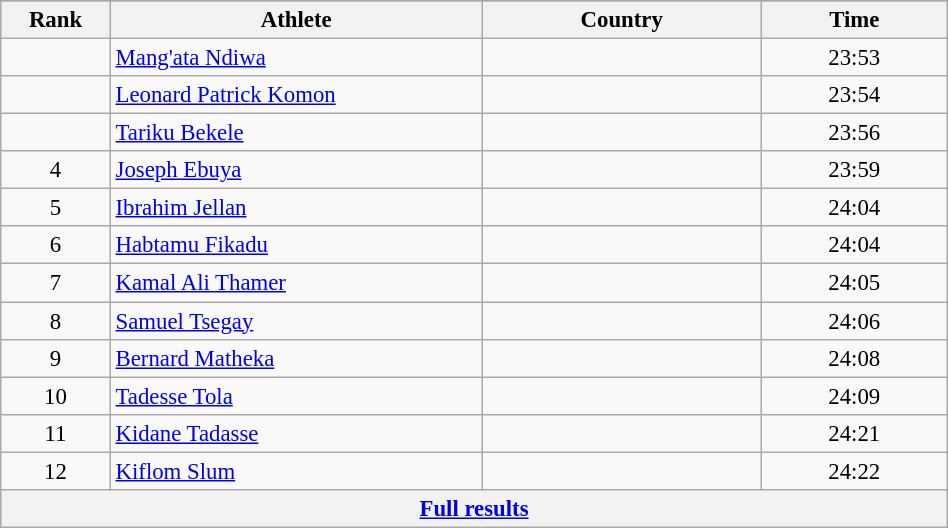<table class="wikitable sortable" style=" text-align:center; font-size:95%;" width="50%">
<tr>
</tr>
<tr>
<th width=5%>Rank</th>
<th width=20%>Athlete</th>
<th width=15%>Country</th>
<th width=10%>Time</th>
</tr>
<tr>
<td align=center></td>
<td align=left><a href='#'>Mang'ata Ndiwa</a></td>
<td align=left></td>
<td>23:53</td>
</tr>
<tr>
<td align=center></td>
<td align=left><a href='#'>Leonard Patrick Komon</a></td>
<td align=left></td>
<td>23:54</td>
</tr>
<tr>
<td align=center></td>
<td align=left><a href='#'>Tariku Bekele</a></td>
<td align=left></td>
<td>23:56</td>
</tr>
<tr>
<td align=center>4</td>
<td align=left><a href='#'>Joseph Ebuya</a></td>
<td align=left></td>
<td>23:59</td>
</tr>
<tr>
<td align=center>5</td>
<td align=left><a href='#'>Ibrahim Jellan</a></td>
<td align=left></td>
<td>24:04</td>
</tr>
<tr>
<td align=center>6</td>
<td align=left><a href='#'>Habtamu Fikadu</a></td>
<td align=left></td>
<td>24:04</td>
</tr>
<tr>
<td align=center>7</td>
<td align=left><a href='#'>Kamal Ali Thamer</a></td>
<td align=left></td>
<td>24:05</td>
</tr>
<tr>
<td align=center>8</td>
<td align=left><a href='#'>Samuel Tsegay</a></td>
<td align=left></td>
<td>24:06</td>
</tr>
<tr>
<td align=center>9</td>
<td align=left><a href='#'>Bernard Matheka</a></td>
<td align=left></td>
<td>24:08</td>
</tr>
<tr>
<td align=center>10</td>
<td align=left><a href='#'>Tadesse Tola</a></td>
<td align=left></td>
<td>24:09</td>
</tr>
<tr>
<td align=center>11</td>
<td align=left><a href='#'>Kidane Tadasse</a></td>
<td align=left></td>
<td>24:21</td>
</tr>
<tr>
<td align=center>12</td>
<td align=left><a href='#'>Kiflom Slum</a></td>
<td align=left></td>
<td>24:22</td>
</tr>
<tr class="sortbottom">
<th colspan=4 align=center><a href='#'>Full results</a></th>
</tr>
</table>
